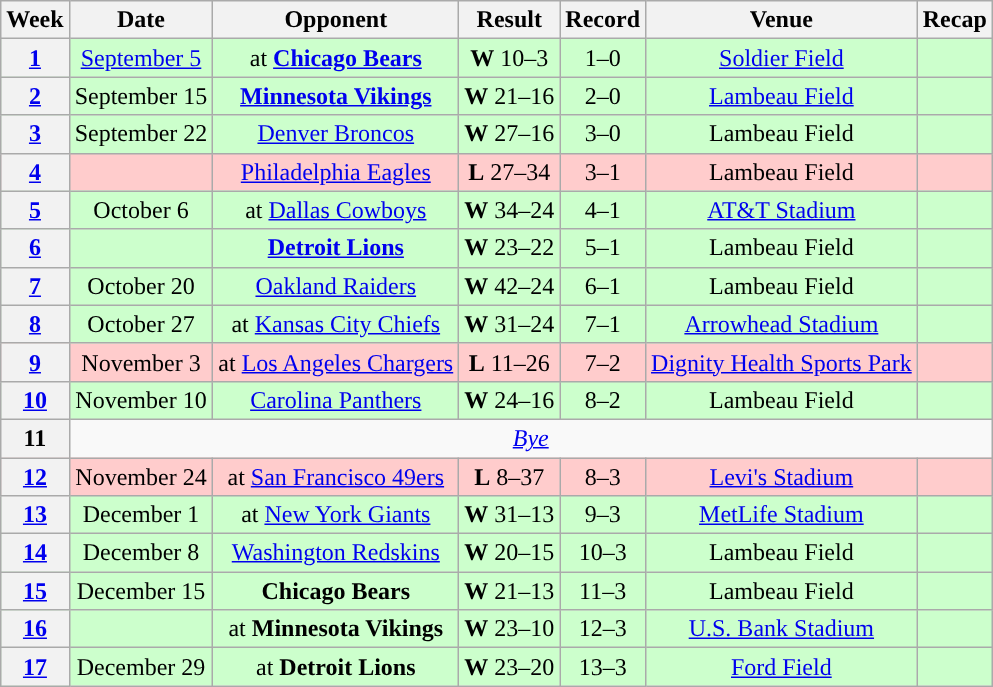<table class="wikitable" style="text-align:center">
<tr>
<th>Week</th>
<th>Date</th>
<th>Opponent</th>
<th>Result</th>
<th>Record</th>
<th>Venue</th>
<th>Recap</th>
</tr>
<tr style="background:#cfc">
<th><a href='#'>1</a></th>
<td><a href='#'>September 5</a></td>
<td>at <strong><a href='#'>Chicago Bears</a></strong></td>
<td><strong>W</strong> 10–3</td>
<td>1–0</td>
<td><a href='#'>Soldier Field</a></td>
<td></td>
</tr>
<tr style="background:#cfc">
<th><a href='#'>2</a></th>
<td>September 15</td>
<td><strong><a href='#'>Minnesota Vikings</a></strong></td>
<td><strong>W</strong> 21–16</td>
<td>2–0</td>
<td><a href='#'>Lambeau Field</a></td>
<td></td>
</tr>
<tr style="background:#cfc">
<th><a href='#'>3</a></th>
<td>September 22</td>
<td><a href='#'>Denver Broncos</a></td>
<td><strong>W</strong> 27–16</td>
<td>3–0</td>
<td>Lambeau Field</td>
<td></td>
</tr>
<tr style="background:#fcc">
<th><a href='#'>4</a></th>
<td></td>
<td><a href='#'>Philadelphia Eagles</a></td>
<td><strong>L</strong> 27–34</td>
<td>3–1</td>
<td>Lambeau Field</td>
<td></td>
</tr>
<tr style="background:#cfc">
<th><a href='#'>5</a></th>
<td>October 6</td>
<td>at <a href='#'>Dallas Cowboys</a></td>
<td><strong>W</strong> 34–24</td>
<td>4–1</td>
<td><a href='#'>AT&T Stadium</a></td>
<td></td>
</tr>
<tr style="background:#cfc">
<th><a href='#'>6</a></th>
<td></td>
<td><strong><a href='#'>Detroit Lions</a></strong></td>
<td><strong>W</strong> 23–22</td>
<td>5–1</td>
<td>Lambeau Field</td>
<td></td>
</tr>
<tr style="background:#cfc">
<th><a href='#'>7</a></th>
<td>October 20</td>
<td><a href='#'>Oakland Raiders</a></td>
<td><strong>W</strong> 42–24</td>
<td>6–1</td>
<td>Lambeau Field</td>
<td></td>
</tr>
<tr style="background:#cfc">
<th><a href='#'>8</a></th>
<td>October 27</td>
<td>at <a href='#'>Kansas City Chiefs</a></td>
<td><strong>W</strong> 31–24</td>
<td>7–1</td>
<td><a href='#'>Arrowhead Stadium</a></td>
<td></td>
</tr>
<tr style="background:#fcc">
<th><a href='#'>9</a></th>
<td>November 3</td>
<td>at <a href='#'>Los Angeles Chargers</a></td>
<td><strong>L</strong> 11–26</td>
<td>7–2</td>
<td><a href='#'>Dignity Health Sports Park</a></td>
<td></td>
</tr>
<tr style="background:#cfc">
<th><a href='#'>10</a></th>
<td>November 10</td>
<td><a href='#'>Carolina Panthers</a></td>
<td><strong>W</strong> 24–16</td>
<td>8–2</td>
<td>Lambeau Field</td>
<td></td>
</tr>
<tr>
<th>11</th>
<td colspan="6"><em><a href='#'>Bye</a></em></td>
</tr>
<tr style="background:#fcc">
<th><a href='#'>12</a></th>
<td>November 24</td>
<td>at <a href='#'>San Francisco 49ers</a></td>
<td><strong>L</strong> 8–37</td>
<td>8–3</td>
<td><a href='#'>Levi's Stadium</a></td>
<td></td>
</tr>
<tr style="background:#cfc">
<th><a href='#'>13</a></th>
<td>December 1</td>
<td>at <a href='#'>New York Giants</a></td>
<td><strong>W</strong> 31–13</td>
<td>9–3</td>
<td><a href='#'>MetLife Stadium</a></td>
<td></td>
</tr>
<tr style="background:#cfc">
<th><a href='#'>14</a></th>
<td>December 8</td>
<td><a href='#'>Washington Redskins</a></td>
<td><strong>W</strong> 20–15</td>
<td>10–3</td>
<td>Lambeau Field</td>
<td></td>
</tr>
<tr style="background:#cfc">
<th><a href='#'>15</a></th>
<td>December 15</td>
<td><strong>Chicago Bears</strong></td>
<td><strong>W</strong> 21–13</td>
<td>11–3</td>
<td>Lambeau Field</td>
<td></td>
</tr>
<tr style="background:#cfc">
<th><a href='#'>16</a></th>
<td></td>
<td>at <strong>Minnesota Vikings</strong></td>
<td><strong>W</strong> 23–10</td>
<td>12–3</td>
<td><a href='#'>U.S. Bank Stadium</a></td>
<td></td>
</tr>
<tr style="background:#cfc">
<th><a href='#'>17</a></th>
<td>December 29</td>
<td>at <strong>Detroit Lions</strong></td>
<td><strong>W</strong> 23–20</td>
<td>13–3</td>
<td><a href='#'>Ford Field</a></td>
<td></td>
</tr>
</table>
